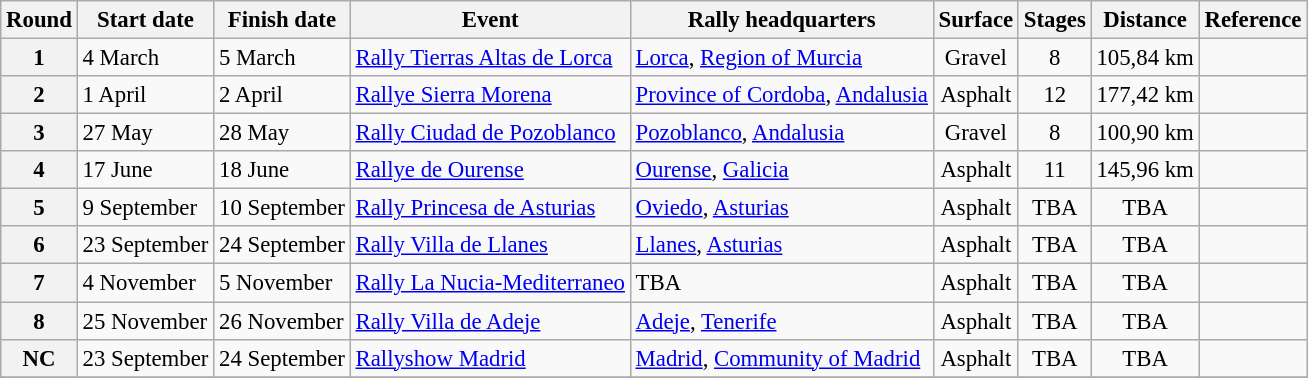<table class="wikitable" style="font-size: 95%;">
<tr>
<th>Round</th>
<th>Start date</th>
<th>Finish date</th>
<th>Event</th>
<th>Rally headquarters</th>
<th>Surface</th>
<th>Stages</th>
<th>Distance</th>
<th>Reference</th>
</tr>
<tr>
<th>1</th>
<td>4 March</td>
<td>5 March</td>
<td> <a href='#'>Rally Tierras Altas de Lorca</a></td>
<td><a href='#'>Lorca</a>, <a href='#'>Region of Murcia</a></td>
<td align=center>Gravel</td>
<td align=center>8</td>
<td align=center>105,84 km</td>
<td align=center></td>
</tr>
<tr>
<th>2</th>
<td>1 April</td>
<td>2 April</td>
<td> <a href='#'>Rallye Sierra Morena</a></td>
<td><a href='#'>Province of Cordoba</a>, <a href='#'>Andalusia</a></td>
<td align=center>Asphalt</td>
<td align=center>12</td>
<td align=center>177,42 km</td>
<td align=center></td>
</tr>
<tr>
<th>3</th>
<td>27 May</td>
<td>28 May</td>
<td> <a href='#'>Rally Ciudad de Pozoblanco</a></td>
<td><a href='#'>Pozoblanco</a>, <a href='#'>Andalusia</a></td>
<td align=center>Gravel</td>
<td align=center>8</td>
<td align=center>100,90 km</td>
<td align=center></td>
</tr>
<tr>
<th>4</th>
<td>17 June</td>
<td>18 June</td>
<td> <a href='#'>Rallye de Ourense</a></td>
<td><a href='#'>Ourense</a>, <a href='#'>Galicia</a></td>
<td align=center>Asphalt</td>
<td align=center>11</td>
<td align=center>145,96 km</td>
<td align=center></td>
</tr>
<tr>
<th>5</th>
<td>9 September</td>
<td>10 September</td>
<td> <a href='#'>Rally Princesa de Asturias</a></td>
<td><a href='#'>Oviedo</a>, <a href='#'>Asturias</a></td>
<td align=center>Asphalt</td>
<td align=center>TBA</td>
<td align=center>TBA</td>
<td align=center></td>
</tr>
<tr>
<th>6</th>
<td>23 September</td>
<td>24 September</td>
<td> <a href='#'>Rally Villa de Llanes</a></td>
<td><a href='#'>Llanes</a>, <a href='#'>Asturias</a></td>
<td align=center>Asphalt</td>
<td align=center>TBA</td>
<td align=center>TBA</td>
<td align=center></td>
</tr>
<tr>
<th>7</th>
<td>4 November</td>
<td>5 November</td>
<td> <a href='#'>Rally La Nucia-Mediterraneo</a></td>
<td>TBA</td>
<td align=center>Asphalt</td>
<td align=center>TBA</td>
<td align=center>TBA</td>
<td align=center></td>
</tr>
<tr>
<th>8</th>
<td>25 November</td>
<td>26 November</td>
<td> <a href='#'>Rally Villa de Adeje</a></td>
<td><a href='#'>Adeje</a>, <a href='#'>Tenerife</a></td>
<td align=center>Asphalt</td>
<td align=center>TBA</td>
<td align=center>TBA</td>
<td align=center></td>
</tr>
<tr>
<th>NC</th>
<td>23 September</td>
<td>24 September</td>
<td> <a href='#'>Rallyshow Madrid</a></td>
<td><a href='#'>Madrid</a>, <a href='#'>Community of Madrid</a></td>
<td align=center>Asphalt</td>
<td align=center>TBA</td>
<td align=center>TBA</td>
<td align=center></td>
</tr>
<tr>
</tr>
</table>
